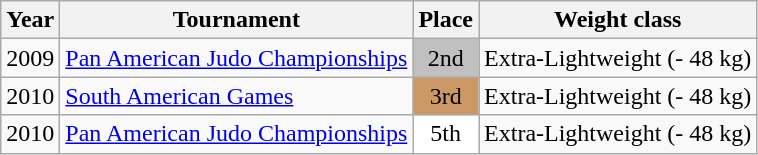<table class=wikitable>
<tr>
<th>Year</th>
<th>Tournament</th>
<th>Place</th>
<th>Weight class</th>
</tr>
<tr>
<td>2009</td>
<td><a href='#'>Pan American Judo Championships</a></td>
<td bgcolor="silver" align="center">2nd</td>
<td>Extra-Lightweight (- 48 kg)</td>
</tr>
<tr>
<td>2010</td>
<td><a href='#'>South American Games</a></td>
<td bgcolor="cc9966" align="center">3rd</td>
<td>Extra-Lightweight (- 48 kg)</td>
</tr>
<tr>
<td>2010</td>
<td><a href='#'>Pan American Judo Championships</a></td>
<td bgcolor="white" align="center">5th</td>
<td>Extra-Lightweight (- 48 kg)</td>
</tr>
</table>
